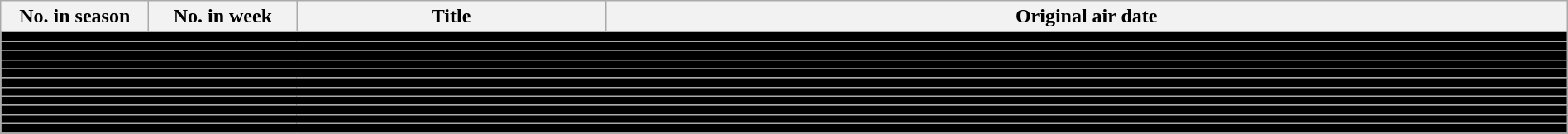<table class="wikitable plainrowheaders" style="width:100%; margin:auto;">
<tr>
<th style="width:7em;">No. in season</th>
<th style="width:7em;">No. in week</th>
<th>Title</th>
<th>Original air date</th>
</tr>
<tr>
<td colspan=5 style="background:black"></td>
</tr>
<tr>
<td colspan=5 style="background:black"></td>
</tr>
<tr>
<td colspan=5 style="background:black"></td>
</tr>
<tr>
<td colspan=5 style="background:black"></td>
</tr>
<tr>
<td colspan=5 style="background:black"></td>
</tr>
<tr>
<td colspan=5 style="background:black"></td>
</tr>
<tr>
<td colspan=5 style="background:black"></td>
</tr>
<tr>
<td colspan=5 style="background:black"></td>
</tr>
<tr>
<td colspan=5 style="background:black"></td>
</tr>
<tr>
<td colspan=5 style="background:black"></td>
</tr>
<tr>
<td colspan=5 style="background:black"></td>
</tr>
<tr>
</tr>
</table>
